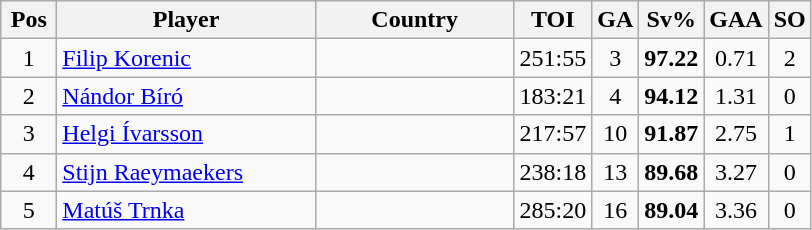<table class="wikitable sortable" style="text-align: center;">
<tr>
<th width=30>Pos</th>
<th width=165>Player</th>
<th width=125>Country</th>
<th width=20>TOI</th>
<th width=20>GA</th>
<th width=20>Sv%</th>
<th width=20>GAA</th>
<th width=20>SO</th>
</tr>
<tr>
<td>1</td>
<td align=left><a href='#'>Filip Korenic</a></td>
<td align=left></td>
<td>251:55</td>
<td>3</td>
<td><strong>97.22</strong></td>
<td>0.71</td>
<td>2</td>
</tr>
<tr>
<td>2</td>
<td align=left><a href='#'>Nándor Bíró</a></td>
<td align=left></td>
<td>183:21</td>
<td>4</td>
<td><strong>94.12</strong></td>
<td>1.31</td>
<td>0</td>
</tr>
<tr>
<td>3</td>
<td align=left><a href='#'>Helgi Ívarsson</a></td>
<td align=left></td>
<td>217:57</td>
<td>10</td>
<td><strong>91.87</strong></td>
<td>2.75</td>
<td>1</td>
</tr>
<tr>
<td>4</td>
<td align=left><a href='#'>Stijn Raeymaekers</a></td>
<td align=left></td>
<td>238:18</td>
<td>13</td>
<td><strong>89.68</strong></td>
<td>3.27</td>
<td>0</td>
</tr>
<tr>
<td>5</td>
<td align=left><a href='#'>Matúš Trnka</a></td>
<td align=left></td>
<td>285:20</td>
<td>16</td>
<td><strong>89.04</strong></td>
<td>3.36</td>
<td>0</td>
</tr>
</table>
